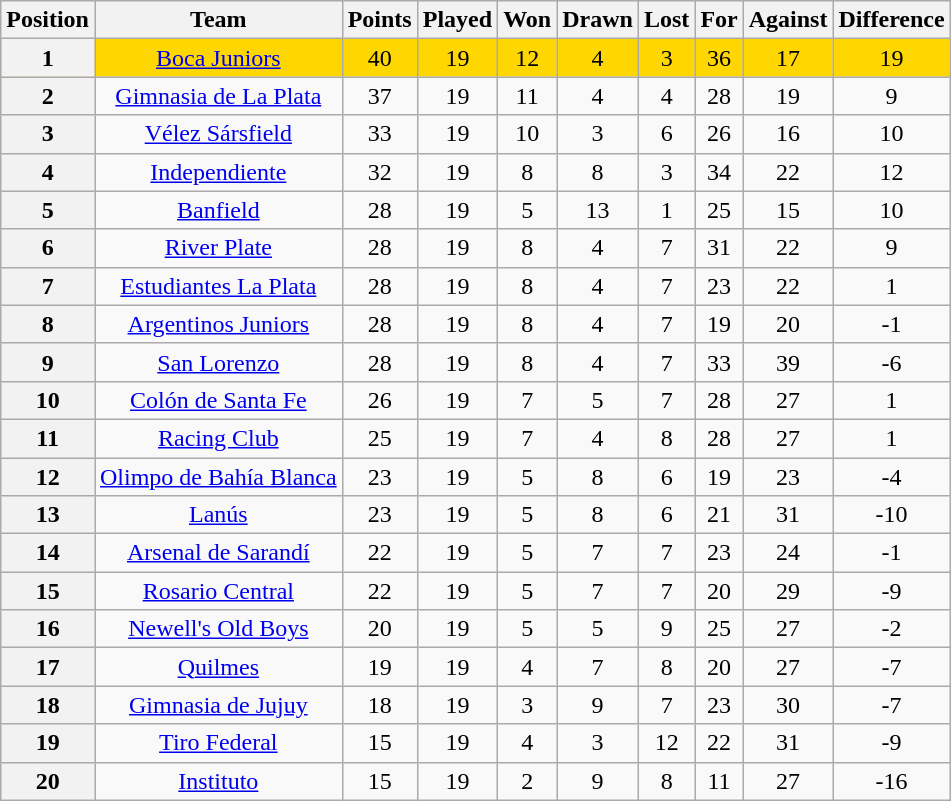<table class="wikitable" style="text-align:center">
<tr>
<th>Position</th>
<th>Team</th>
<th>Points</th>
<th>Played</th>
<th>Won</th>
<th>Drawn</th>
<th>Lost</th>
<th>For</th>
<th>Against</th>
<th>Difference</th>
</tr>
<tr bgcolor="gold">
<th>1</th>
<td><a href='#'>Boca Juniors</a></td>
<td>40</td>
<td>19</td>
<td>12</td>
<td>4</td>
<td>3</td>
<td>36</td>
<td>17</td>
<td>19</td>
</tr>
<tr>
<th>2</th>
<td><a href='#'>Gimnasia de La Plata</a></td>
<td>37</td>
<td>19</td>
<td>11</td>
<td>4</td>
<td>4</td>
<td>28</td>
<td>19</td>
<td>9</td>
</tr>
<tr>
<th>3</th>
<td><a href='#'>Vélez Sársfield</a></td>
<td>33</td>
<td>19</td>
<td>10</td>
<td>3</td>
<td>6</td>
<td>26</td>
<td>16</td>
<td>10</td>
</tr>
<tr>
<th>4</th>
<td><a href='#'>Independiente</a></td>
<td>32</td>
<td>19</td>
<td>8</td>
<td>8</td>
<td>3</td>
<td>34</td>
<td>22</td>
<td>12</td>
</tr>
<tr>
<th>5</th>
<td><a href='#'>Banfield</a></td>
<td>28</td>
<td>19</td>
<td>5</td>
<td>13</td>
<td>1</td>
<td>25</td>
<td>15</td>
<td>10</td>
</tr>
<tr>
<th>6</th>
<td><a href='#'>River Plate</a></td>
<td>28</td>
<td>19</td>
<td>8</td>
<td>4</td>
<td>7</td>
<td>31</td>
<td>22</td>
<td>9</td>
</tr>
<tr>
<th>7</th>
<td><a href='#'>Estudiantes La Plata</a></td>
<td>28</td>
<td>19</td>
<td>8</td>
<td>4</td>
<td>7</td>
<td>23</td>
<td>22</td>
<td>1</td>
</tr>
<tr>
<th>8</th>
<td><a href='#'>Argentinos Juniors</a></td>
<td>28</td>
<td>19</td>
<td>8</td>
<td>4</td>
<td>7</td>
<td>19</td>
<td>20</td>
<td>-1</td>
</tr>
<tr>
<th>9</th>
<td><a href='#'>San Lorenzo</a></td>
<td>28</td>
<td>19</td>
<td>8</td>
<td>4</td>
<td>7</td>
<td>33</td>
<td>39</td>
<td>-6</td>
</tr>
<tr>
<th>10</th>
<td><a href='#'>Colón de Santa Fe</a></td>
<td>26</td>
<td>19</td>
<td>7</td>
<td>5</td>
<td>7</td>
<td>28</td>
<td>27</td>
<td>1</td>
</tr>
<tr>
<th>11</th>
<td><a href='#'>Racing Club</a></td>
<td>25</td>
<td>19</td>
<td>7</td>
<td>4</td>
<td>8</td>
<td>28</td>
<td>27</td>
<td>1</td>
</tr>
<tr>
<th>12</th>
<td><a href='#'>Olimpo de Bahía Blanca</a></td>
<td>23</td>
<td>19</td>
<td>5</td>
<td>8</td>
<td>6</td>
<td>19</td>
<td>23</td>
<td>-4</td>
</tr>
<tr>
<th>13</th>
<td><a href='#'>Lanús</a></td>
<td>23</td>
<td>19</td>
<td>5</td>
<td>8</td>
<td>6</td>
<td>21</td>
<td>31</td>
<td>-10</td>
</tr>
<tr>
<th>14</th>
<td><a href='#'>Arsenal de Sarandí</a></td>
<td>22</td>
<td>19</td>
<td>5</td>
<td>7</td>
<td>7</td>
<td>23</td>
<td>24</td>
<td>-1</td>
</tr>
<tr>
<th>15</th>
<td><a href='#'>Rosario Central</a></td>
<td>22</td>
<td>19</td>
<td>5</td>
<td>7</td>
<td>7</td>
<td>20</td>
<td>29</td>
<td>-9</td>
</tr>
<tr>
<th>16</th>
<td><a href='#'>Newell's Old Boys</a></td>
<td>20</td>
<td>19</td>
<td>5</td>
<td>5</td>
<td>9</td>
<td>25</td>
<td>27</td>
<td>-2</td>
</tr>
<tr>
<th>17</th>
<td><a href='#'>Quilmes</a></td>
<td>19</td>
<td>19</td>
<td>4</td>
<td>7</td>
<td>8</td>
<td>20</td>
<td>27</td>
<td>-7</td>
</tr>
<tr>
<th>18</th>
<td><a href='#'>Gimnasia de Jujuy</a></td>
<td>18</td>
<td>19</td>
<td>3</td>
<td>9</td>
<td>7</td>
<td>23</td>
<td>30</td>
<td>-7</td>
</tr>
<tr>
<th>19</th>
<td><a href='#'>Tiro Federal</a></td>
<td>15</td>
<td>19</td>
<td>4</td>
<td>3</td>
<td>12</td>
<td>22</td>
<td>31</td>
<td>-9</td>
</tr>
<tr>
<th>20</th>
<td><a href='#'>Instituto</a></td>
<td>15</td>
<td>19</td>
<td>2</td>
<td>9</td>
<td>8</td>
<td>11</td>
<td>27</td>
<td>-16</td>
</tr>
</table>
